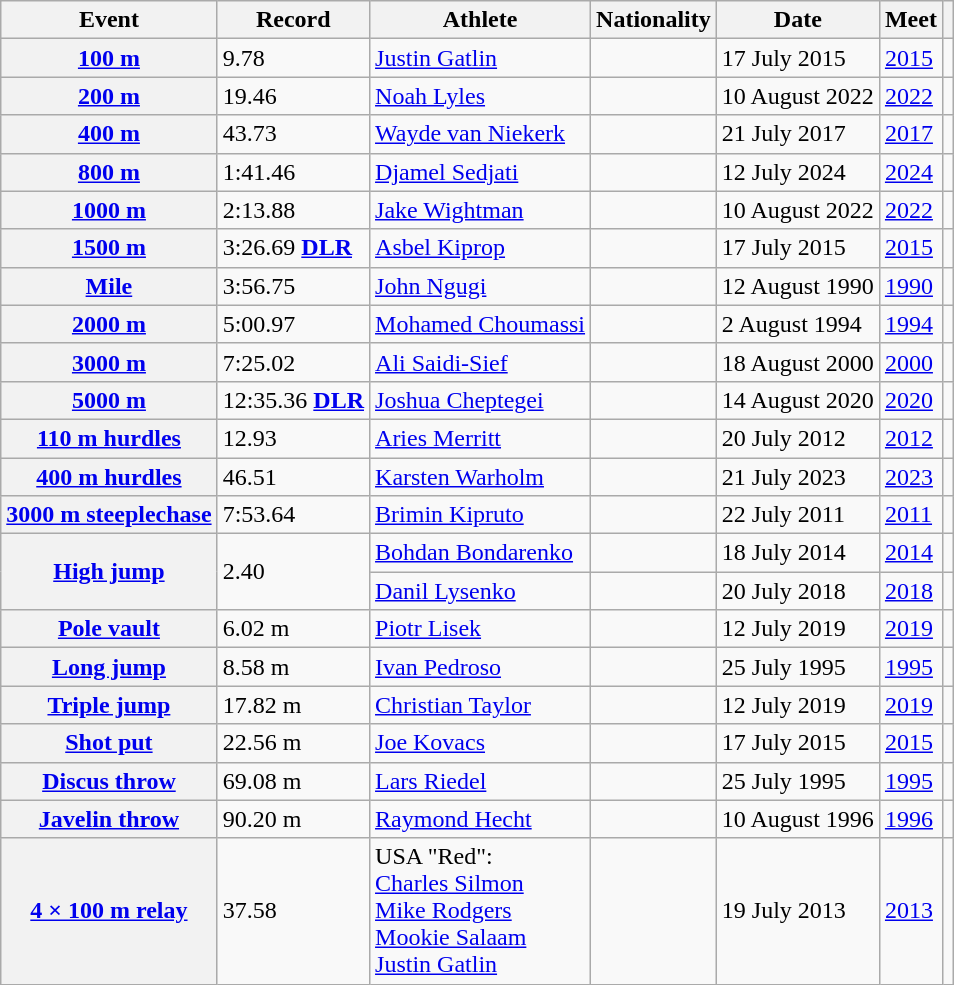<table class="wikitable plainrowheaders sticky-header">
<tr>
<th scope="col">Event</th>
<th scope="col">Record</th>
<th scope="col">Athlete</th>
<th scope="col">Nationality</th>
<th scope="col">Date</th>
<th scope="col">Meet</th>
<th scope="col"></th>
</tr>
<tr>
<th scope="row"><a href='#'>100 m</a></th>
<td>9.78 </td>
<td><a href='#'>Justin Gatlin</a></td>
<td></td>
<td>17 July 2015</td>
<td><a href='#'>2015</a></td>
<td></td>
</tr>
<tr>
<th scope="row"><a href='#'>200 m</a></th>
<td>19.46 </td>
<td><a href='#'>Noah Lyles</a></td>
<td></td>
<td>10 August 2022</td>
<td><a href='#'>2022</a></td>
<td></td>
</tr>
<tr>
<th scope="row"><a href='#'>400 m</a></th>
<td>43.73</td>
<td><a href='#'>Wayde van Niekerk</a></td>
<td></td>
<td>21 July 2017</td>
<td><a href='#'>2017</a></td>
<td></td>
</tr>
<tr>
<th scope="row"><a href='#'>800 m</a></th>
<td>1:41.46</td>
<td><a href='#'>Djamel Sedjati</a></td>
<td></td>
<td>12 July 2024</td>
<td><a href='#'>2024</a></td>
<td></td>
</tr>
<tr>
<th scope="row"><a href='#'>1000 m</a></th>
<td>2:13.88</td>
<td><a href='#'>Jake Wightman</a></td>
<td></td>
<td>10 August 2022</td>
<td><a href='#'>2022</a></td>
<td></td>
</tr>
<tr>
<th scope="row"><a href='#'>1500 m</a></th>
<td>3:26.69 <strong><a href='#'>DLR</a></strong></td>
<td><a href='#'>Asbel Kiprop</a></td>
<td></td>
<td>17 July 2015</td>
<td><a href='#'>2015</a></td>
<td></td>
</tr>
<tr>
<th scope="row"><a href='#'>Mile</a></th>
<td>3:56.75</td>
<td><a href='#'>John Ngugi</a></td>
<td></td>
<td>12 August 1990</td>
<td><a href='#'>1990</a></td>
<td></td>
</tr>
<tr>
<th scope="row"><a href='#'>2000 m</a></th>
<td>5:00.97</td>
<td><a href='#'>Mohamed Choumassi</a></td>
<td></td>
<td>2 August 1994</td>
<td><a href='#'>1994</a></td>
<td></td>
</tr>
<tr>
<th scope="row"><a href='#'>3000 m</a></th>
<td>7:25.02</td>
<td><a href='#'>Ali Saidi-Sief</a></td>
<td></td>
<td>18 August 2000</td>
<td><a href='#'>2000</a></td>
<td></td>
</tr>
<tr>
<th scope="row"><a href='#'>5000 m</a></th>
<td>12:35.36 <strong></strong> <strong><a href='#'>DLR</a></strong></td>
<td><a href='#'>Joshua Cheptegei</a></td>
<td></td>
<td>14 August 2020</td>
<td><a href='#'>2020</a></td>
<td></td>
</tr>
<tr>
<th scope="row"><a href='#'>110 m hurdles</a></th>
<td>12.93 </td>
<td><a href='#'>Aries Merritt</a></td>
<td></td>
<td>20 July 2012</td>
<td><a href='#'>2012</a></td>
<td></td>
</tr>
<tr>
<th scope="row"><a href='#'>400 m hurdles</a></th>
<td>46.51</td>
<td><a href='#'>Karsten Warholm</a></td>
<td></td>
<td>21 July 2023</td>
<td><a href='#'>2023</a></td>
<td></td>
</tr>
<tr>
<th scope="row"><a href='#'>3000 m steeplechase</a></th>
<td>7:53.64</td>
<td><a href='#'>Brimin Kipruto</a></td>
<td></td>
<td>22 July 2011</td>
<td><a href='#'>2011</a></td>
<td></td>
</tr>
<tr>
<th scope="rowgroup" rowspan="2"><a href='#'>High jump</a></th>
<td rowspan="2">2.40</td>
<td><a href='#'>Bohdan Bondarenko</a></td>
<td></td>
<td>18 July 2014</td>
<td><a href='#'>2014</a></td>
<td></td>
</tr>
<tr>
<td><a href='#'>Danil Lysenko</a></td>
<td></td>
<td>20 July 2018</td>
<td><a href='#'>2018</a></td>
<td></td>
</tr>
<tr>
<th scope="row"><a href='#'>Pole vault</a></th>
<td>6.02 m</td>
<td><a href='#'>Piotr Lisek</a></td>
<td></td>
<td>12 July 2019</td>
<td><a href='#'>2019</a></td>
<td></td>
</tr>
<tr>
<th scope="row"><a href='#'>Long jump</a></th>
<td>8.58 m </td>
<td><a href='#'>Ivan Pedroso</a></td>
<td></td>
<td>25 July 1995</td>
<td><a href='#'>1995</a></td>
<td></td>
</tr>
<tr>
<th scope="row"><a href='#'>Triple jump</a></th>
<td>17.82 m </td>
<td><a href='#'>Christian Taylor</a></td>
<td></td>
<td>12 July 2019</td>
<td><a href='#'>2019</a></td>
<td></td>
</tr>
<tr>
<th scope="row"><a href='#'>Shot put</a></th>
<td>22.56 m</td>
<td><a href='#'>Joe Kovacs</a></td>
<td></td>
<td>17 July 2015</td>
<td><a href='#'>2015</a></td>
<td></td>
</tr>
<tr>
<th scope="row"><a href='#'>Discus throw</a></th>
<td>69.08 m</td>
<td><a href='#'>Lars Riedel</a></td>
<td></td>
<td>25 July 1995</td>
<td><a href='#'>1995</a></td>
<td></td>
</tr>
<tr>
<th scope="row"><a href='#'>Javelin throw</a></th>
<td>90.20 m</td>
<td><a href='#'>Raymond Hecht</a></td>
<td></td>
<td>10 August 1996</td>
<td><a href='#'>1996</a></td>
<td></td>
</tr>
<tr>
<th scope="row"><a href='#'>4 × 100 m relay</a></th>
<td>37.58</td>
<td>USA "Red":<br><a href='#'>Charles Silmon</a><br><a href='#'>Mike Rodgers</a><br><a href='#'>Mookie Salaam</a><br><a href='#'>Justin Gatlin</a></td>
<td></td>
<td>19 July 2013</td>
<td><a href='#'>2013</a></td>
<td></td>
</tr>
</table>
